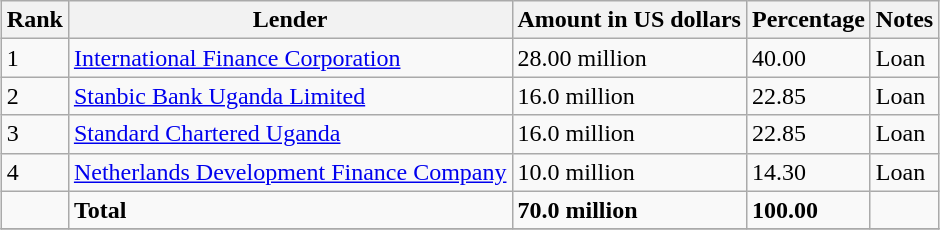<table class="wikitable sortable" style="margin: 0.5em auto">
<tr>
<th>Rank</th>
<th>Lender</th>
<th>Amount in US dollars</th>
<th>Percentage</th>
<th>Notes</th>
</tr>
<tr>
<td>1</td>
<td><a href='#'>International Finance Corporation</a></td>
<td>28.00 million</td>
<td>40.00</td>
<td>Loan</td>
</tr>
<tr>
<td>2</td>
<td><a href='#'>Stanbic Bank Uganda Limited</a></td>
<td>16.0 million</td>
<td>22.85</td>
<td>Loan</td>
</tr>
<tr>
<td>3</td>
<td><a href='#'>Standard Chartered Uganda</a></td>
<td>16.0 million</td>
<td>22.85</td>
<td>Loan</td>
</tr>
<tr>
<td>4</td>
<td><a href='#'>Netherlands Development Finance Company</a></td>
<td>10.0 million</td>
<td>14.30</td>
<td>Loan</td>
</tr>
<tr>
<td></td>
<td><strong>Total</strong></td>
<td><strong>70.0 million</strong></td>
<td><strong>100.00</strong></td>
<td></td>
</tr>
<tr>
</tr>
</table>
